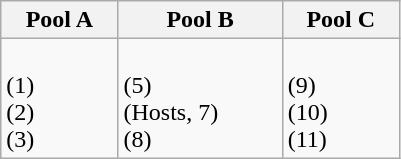<table class="wikitable">
<tr>
<th width=20%>Pool A</th>
<th width=28%>Pool B</th>
<th width=20%>Pool C</th>
</tr>
<tr>
<td><br> (1)<br>
 (2)<br>
 (3)</td>
<td><br> (5)<br>
 (Hosts, 7)<br>
 (8)</td>
<td><br> (9)<br>
 (10)<br>
 (11)</td>
</tr>
</table>
